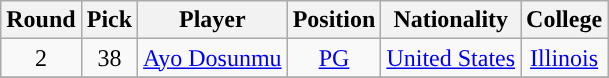<table class="wikitable sortable sortable">
<tr>
<th>Round</th>
<th>Pick</th>
<th>Player</th>
<th>Position</th>
<th>Nationality</th>
<th>College</th>
</tr>
<tr style="text-align: center">
<td>2</td>
<td>38</td>
<td><a href='#'>Ayo Dosunmu</a></td>
<td><a href='#'>PG</a></td>
<td> <a href='#'>United States</a></td>
<td><a href='#'>Illinois</a></td>
</tr>
<tr style="text-align: point guard">
</tr>
</table>
